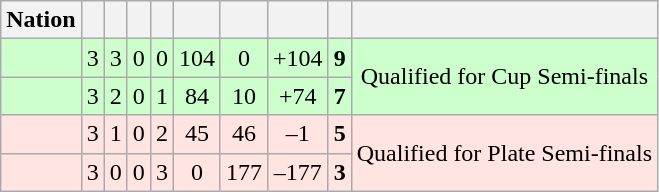<table class="wikitable" style="text-align: center;">
<tr>
<th>Nation</th>
<th></th>
<th></th>
<th></th>
<th></th>
<th></th>
<th></th>
<th></th>
<th></th>
<th></th>
</tr>
<tr bgcolor="#ccffcc">
<td align="left"></td>
<td>3</td>
<td>3</td>
<td>0</td>
<td>0</td>
<td>104</td>
<td>0</td>
<td>+104</td>
<td><strong>9</strong></td>
<td rowspan="2">Qualified for Cup Semi-finals</td>
</tr>
<tr bgcolor="#ccffcc">
<td align="left"></td>
<td>3</td>
<td>2</td>
<td>0</td>
<td>1</td>
<td>84</td>
<td>10</td>
<td>+74</td>
<td><strong>7</strong></td>
</tr>
<tr bgcolor="FFE4E1">
<td align="left"></td>
<td>3</td>
<td>1</td>
<td>0</td>
<td>2</td>
<td>45</td>
<td>46</td>
<td>–1</td>
<td><strong>5</strong></td>
<td rowspan="2">Qualified for Plate Semi-finals</td>
</tr>
<tr bgcolor="FFE4E1">
<td align="left"></td>
<td>3</td>
<td>0</td>
<td>0</td>
<td>3</td>
<td>0</td>
<td>177</td>
<td>–177</td>
<td><strong>3</strong></td>
</tr>
</table>
